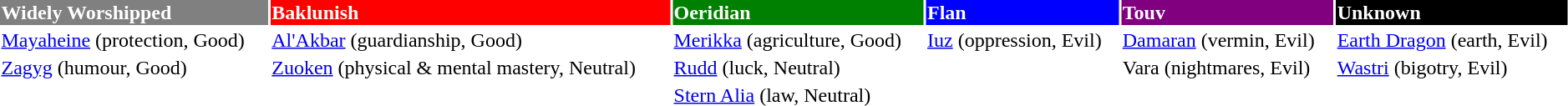<table border=0 width=100%>
<tr>
<td style="color:white" bgcolor=gray><strong>Widely Worshipped</strong></td>
<td style="color:white" bgcolor=red><strong>Baklunish</strong></td>
<td style="color:white" bgcolor=green><strong>Oeridian</strong></td>
<td style="color:white" bgcolor=blue><strong>Flan</strong></td>
<td style="color:white" bgcolor=purple><strong>Touv</strong></td>
<td style="color:white" bgcolor=black><strong>Unknown</strong></td>
</tr>
<tr>
<td><a href='#'>Mayaheine</a> (protection, Good)</td>
<td><a href='#'>Al'Akbar</a> (guardianship, Good)</td>
<td><a href='#'>Merikka</a> (agriculture, Good)</td>
<td><a href='#'>Iuz</a> (oppression, Evil)</td>
<td><a href='#'>Damaran</a> (vermin, Evil)</td>
<td><a href='#'>Earth Dragon</a> (earth, Evil)</td>
</tr>
<tr>
<td><a href='#'>Zagyg</a> (humour, Good)</td>
<td><a href='#'>Zuoken</a> (physical & mental mastery, Neutral)</td>
<td><a href='#'>Rudd</a> (luck, Neutral)</td>
<td> </td>
<td>Vara (nightmares, Evil)</td>
<td><a href='#'>Wastri</a> (bigotry, Evil)</td>
</tr>
<tr>
<td> </td>
<td> </td>
<td><a href='#'>Stern Alia</a> (law, Neutral)</td>
<td> </td>
<td> </td>
<td> </td>
<td> </td>
</tr>
<tr>
</tr>
</table>
